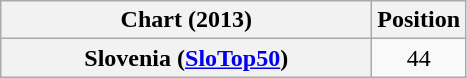<table class="wikitable plainrowheaders" style="text-align:center">
<tr>
<th scope="col" width=240>Chart (2013)</th>
<th scope="col">Position</th>
</tr>
<tr>
<th scope="row">Slovenia (<a href='#'>SloTop50</a>)</th>
<td>44</td>
</tr>
</table>
